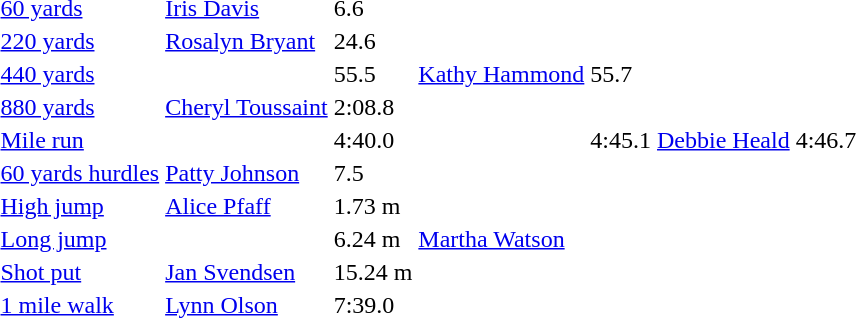<table>
<tr>
<td><a href='#'>60 yards</a></td>
<td><a href='#'>Iris Davis</a></td>
<td>6.6</td>
<td></td>
<td></td>
<td></td>
<td></td>
</tr>
<tr>
<td><a href='#'>220 yards</a></td>
<td><a href='#'>Rosalyn Bryant</a></td>
<td>24.6</td>
<td></td>
<td></td>
<td></td>
<td></td>
</tr>
<tr>
<td><a href='#'>440 yards</a></td>
<td></td>
<td>55.5</td>
<td><a href='#'>Kathy Hammond</a></td>
<td>55.7</td>
<td></td>
<td></td>
</tr>
<tr>
<td><a href='#'>880 yards</a></td>
<td><a href='#'>Cheryl Toussaint</a></td>
<td>2:08.8</td>
<td></td>
<td></td>
<td></td>
<td></td>
</tr>
<tr>
<td><a href='#'>Mile run</a></td>
<td></td>
<td>4:40.0</td>
<td></td>
<td>4:45.1</td>
<td><a href='#'>Debbie Heald</a></td>
<td>4:46.7</td>
</tr>
<tr>
<td><a href='#'>60 yards hurdles</a></td>
<td><a href='#'>Patty Johnson</a></td>
<td>7.5</td>
<td></td>
<td></td>
<td></td>
<td></td>
</tr>
<tr>
<td><a href='#'>High jump</a></td>
<td><a href='#'>Alice Pfaff</a></td>
<td>1.73 m</td>
<td></td>
<td></td>
<td></td>
<td></td>
</tr>
<tr>
<td><a href='#'>Long jump</a></td>
<td></td>
<td>6.24 m</td>
<td><a href='#'>Martha Watson</a></td>
<td></td>
<td></td>
<td></td>
</tr>
<tr>
<td><a href='#'>Shot put</a></td>
<td><a href='#'>Jan Svendsen</a></td>
<td>15.24 m</td>
<td></td>
<td></td>
<td></td>
<td></td>
</tr>
<tr>
<td><a href='#'>1 mile walk</a></td>
<td><a href='#'>Lynn Olson</a></td>
<td>7:39.0</td>
<td></td>
<td></td>
<td></td>
<td></td>
</tr>
</table>
